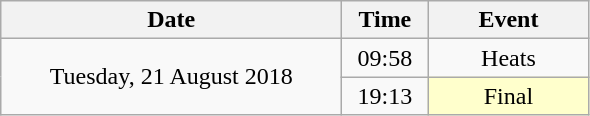<table class = "wikitable" style="text-align:center;">
<tr>
<th width=220>Date</th>
<th width=50>Time</th>
<th width=100>Event</th>
</tr>
<tr>
<td rowspan=2>Tuesday, 21 August 2018</td>
<td>09:58</td>
<td>Heats</td>
</tr>
<tr>
<td>19:13</td>
<td bgcolor=ffffcc>Final</td>
</tr>
</table>
